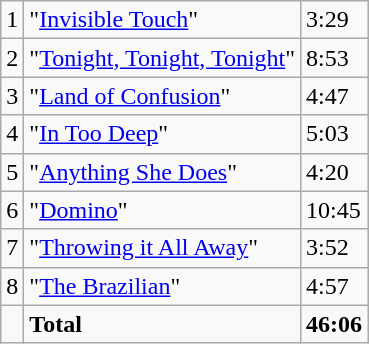<table class="wikitable">
<tr>
<td>1</td>
<td>"<a href='#'>Invisible Touch</a>"</td>
<td>3:29</td>
</tr>
<tr>
<td>2</td>
<td>"<a href='#'>Tonight, Tonight, Tonight</a>"</td>
<td>8:53</td>
</tr>
<tr>
<td>3</td>
<td>"<a href='#'>Land of Confusion</a>"</td>
<td>4:47</td>
</tr>
<tr>
<td>4</td>
<td>"<a href='#'>In Too Deep</a>"</td>
<td>5:03</td>
</tr>
<tr>
<td>5</td>
<td>"<a href='#'>Anything She Does</a>"</td>
<td>4:20</td>
</tr>
<tr>
<td>6</td>
<td>"<a href='#'>Domino</a>"</td>
<td>10:45</td>
</tr>
<tr>
<td>7</td>
<td>"<a href='#'>Throwing it All Away</a>"</td>
<td>3:52</td>
</tr>
<tr>
<td>8</td>
<td>"<a href='#'>The Brazilian</a>"</td>
<td>4:57</td>
</tr>
<tr>
<td></td>
<td><strong>Total</strong></td>
<td><strong>46:06</strong></td>
</tr>
</table>
